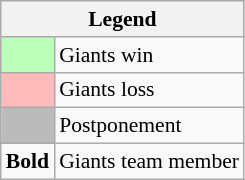<table class="wikitable" style="font-size:90%">
<tr>
<th colspan="2">Legend</th>
</tr>
<tr>
<td style="background:#bfb;"> </td>
<td>Giants win</td>
</tr>
<tr>
<td style="background:#fbb;"> </td>
<td>Giants loss</td>
</tr>
<tr>
<td style="background:#bbb;"> </td>
<td>Postponement</td>
</tr>
<tr>
<td><strong>Bold</strong></td>
<td>Giants team member</td>
</tr>
</table>
